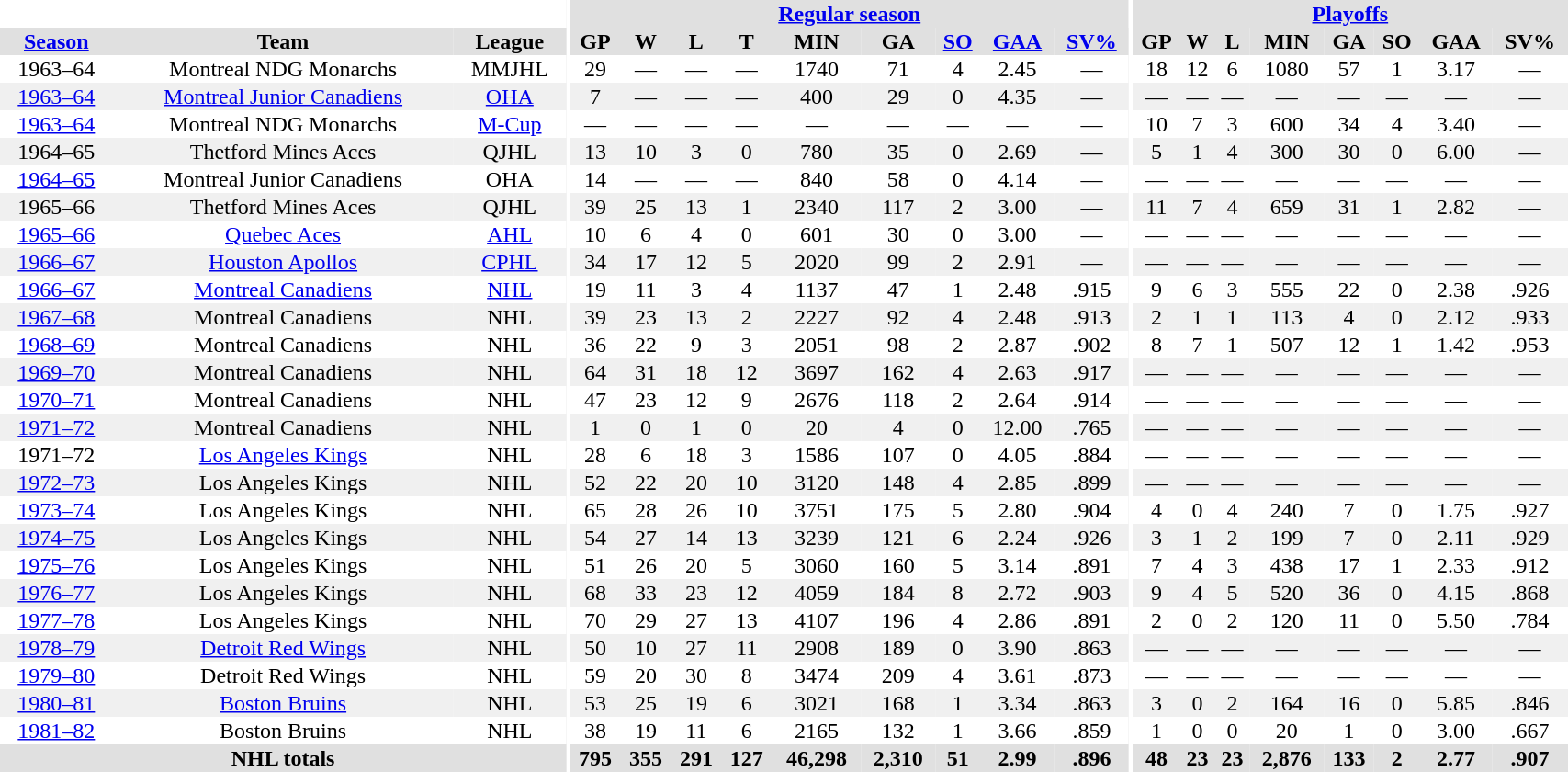<table border="0" cellpadding="1" cellspacing="0" style="width:90%; text-align:center;">
<tr bgcolor="#e0e0e0">
<th colspan="3" bgcolor="#ffffff"></th>
<th rowspan="99" bgcolor="#ffffff"></th>
<th colspan="9" bgcolor="#e0e0e0"><a href='#'>Regular season</a></th>
<th rowspan="99" bgcolor="#ffffff"></th>
<th colspan="8" bgcolor="#e0e0e0"><a href='#'>Playoffs</a></th>
</tr>
<tr bgcolor="#e0e0e0">
<th><a href='#'>Season</a></th>
<th>Team</th>
<th>League</th>
<th>GP</th>
<th>W</th>
<th>L</th>
<th>T</th>
<th>MIN</th>
<th>GA</th>
<th><a href='#'>SO</a></th>
<th><a href='#'>GAA</a></th>
<th><a href='#'>SV%</a></th>
<th>GP</th>
<th>W</th>
<th>L</th>
<th>MIN</th>
<th>GA</th>
<th>SO</th>
<th>GAA</th>
<th>SV%</th>
</tr>
<tr>
<td>1963–64</td>
<td>Montreal NDG Monarchs</td>
<td>MMJHL</td>
<td>29</td>
<td>—</td>
<td>—</td>
<td>—</td>
<td>1740</td>
<td>71</td>
<td>4</td>
<td>2.45</td>
<td>—</td>
<td>18</td>
<td>12</td>
<td>6</td>
<td>1080</td>
<td>57</td>
<td>1</td>
<td>3.17</td>
<td>—</td>
</tr>
<tr bgcolor="#f0f0f0">
<td><a href='#'>1963–64</a></td>
<td><a href='#'>Montreal Junior Canadiens</a></td>
<td><a href='#'>OHA</a></td>
<td>7</td>
<td>—</td>
<td>—</td>
<td>—</td>
<td>400</td>
<td>29</td>
<td>0</td>
<td>4.35</td>
<td>—</td>
<td>—</td>
<td>—</td>
<td>—</td>
<td>—</td>
<td>—</td>
<td>—</td>
<td>—</td>
<td>—</td>
</tr>
<tr>
<td><a href='#'>1963–64</a></td>
<td>Montreal NDG Monarchs</td>
<td><a href='#'>M-Cup</a></td>
<td>—</td>
<td>—</td>
<td>—</td>
<td>—</td>
<td>—</td>
<td>—</td>
<td>—</td>
<td>—</td>
<td>—</td>
<td>10</td>
<td>7</td>
<td>3</td>
<td>600</td>
<td>34</td>
<td>4</td>
<td>3.40</td>
<td>—</td>
</tr>
<tr bgcolor="#f0f0f0">
<td>1964–65</td>
<td>Thetford Mines Aces</td>
<td>QJHL</td>
<td>13</td>
<td>10</td>
<td>3</td>
<td>0</td>
<td>780</td>
<td>35</td>
<td>0</td>
<td>2.69</td>
<td>—</td>
<td>5</td>
<td>1</td>
<td>4</td>
<td>300</td>
<td>30</td>
<td>0</td>
<td>6.00</td>
<td>—</td>
</tr>
<tr>
<td><a href='#'>1964–65</a></td>
<td>Montreal Junior Canadiens</td>
<td>OHA</td>
<td>14</td>
<td>—</td>
<td>—</td>
<td>—</td>
<td>840</td>
<td>58</td>
<td>0</td>
<td>4.14</td>
<td>—</td>
<td>—</td>
<td>—</td>
<td>—</td>
<td>—</td>
<td>—</td>
<td>—</td>
<td>—</td>
<td>—</td>
</tr>
<tr bgcolor="#f0f0f0">
<td>1965–66</td>
<td>Thetford Mines Aces</td>
<td>QJHL</td>
<td>39</td>
<td>25</td>
<td>13</td>
<td>1</td>
<td>2340</td>
<td>117</td>
<td>2</td>
<td>3.00</td>
<td>—</td>
<td>11</td>
<td>7</td>
<td>4</td>
<td>659</td>
<td>31</td>
<td>1</td>
<td>2.82</td>
<td>—</td>
</tr>
<tr>
<td><a href='#'>1965–66</a></td>
<td><a href='#'>Quebec Aces</a></td>
<td><a href='#'>AHL</a></td>
<td>10</td>
<td>6</td>
<td>4</td>
<td>0</td>
<td>601</td>
<td>30</td>
<td>0</td>
<td>3.00</td>
<td>—</td>
<td>—</td>
<td>—</td>
<td>—</td>
<td>—</td>
<td>—</td>
<td>—</td>
<td>—</td>
<td>—</td>
</tr>
<tr bgcolor="#f0f0f0">
<td><a href='#'>1966–67</a></td>
<td><a href='#'>Houston Apollos</a></td>
<td><a href='#'>CPHL</a></td>
<td>34</td>
<td>17</td>
<td>12</td>
<td>5</td>
<td>2020</td>
<td>99</td>
<td>2</td>
<td>2.91</td>
<td>—</td>
<td>—</td>
<td>—</td>
<td>—</td>
<td>—</td>
<td>—</td>
<td>—</td>
<td>—</td>
<td>—</td>
</tr>
<tr>
<td><a href='#'>1966–67</a></td>
<td><a href='#'>Montreal Canadiens</a></td>
<td><a href='#'>NHL</a></td>
<td>19</td>
<td>11</td>
<td>3</td>
<td>4</td>
<td>1137</td>
<td>47</td>
<td>1</td>
<td>2.48</td>
<td>.915</td>
<td>9</td>
<td>6</td>
<td>3</td>
<td>555</td>
<td>22</td>
<td>0</td>
<td>2.38</td>
<td>.926</td>
</tr>
<tr bgcolor="#f0f0f0">
<td><a href='#'>1967–68</a></td>
<td>Montreal Canadiens</td>
<td>NHL</td>
<td>39</td>
<td>23</td>
<td>13</td>
<td>2</td>
<td>2227</td>
<td>92</td>
<td>4</td>
<td>2.48</td>
<td>.913</td>
<td>2</td>
<td>1</td>
<td>1</td>
<td>113</td>
<td>4</td>
<td>0</td>
<td>2.12</td>
<td>.933</td>
</tr>
<tr>
<td><a href='#'>1968–69</a></td>
<td>Montreal Canadiens</td>
<td>NHL</td>
<td>36</td>
<td>22</td>
<td>9</td>
<td>3</td>
<td>2051</td>
<td>98</td>
<td>2</td>
<td>2.87</td>
<td>.902</td>
<td>8</td>
<td>7</td>
<td>1</td>
<td>507</td>
<td>12</td>
<td>1</td>
<td>1.42</td>
<td>.953</td>
</tr>
<tr bgcolor="#f0f0f0">
<td><a href='#'>1969–70</a></td>
<td>Montreal Canadiens</td>
<td>NHL</td>
<td>64</td>
<td>31</td>
<td>18</td>
<td>12</td>
<td>3697</td>
<td>162</td>
<td>4</td>
<td>2.63</td>
<td>.917</td>
<td>—</td>
<td>—</td>
<td>—</td>
<td>—</td>
<td>—</td>
<td>—</td>
<td>—</td>
<td>—</td>
</tr>
<tr>
<td><a href='#'>1970–71</a></td>
<td>Montreal Canadiens</td>
<td>NHL</td>
<td>47</td>
<td>23</td>
<td>12</td>
<td>9</td>
<td>2676</td>
<td>118</td>
<td>2</td>
<td>2.64</td>
<td>.914</td>
<td>—</td>
<td>—</td>
<td>—</td>
<td>—</td>
<td>—</td>
<td>—</td>
<td>—</td>
<td>—</td>
</tr>
<tr bgcolor="#f0f0f0">
<td><a href='#'>1971–72</a></td>
<td>Montreal Canadiens</td>
<td>NHL</td>
<td>1</td>
<td>0</td>
<td>1</td>
<td>0</td>
<td>20</td>
<td>4</td>
<td>0</td>
<td>12.00</td>
<td>.765</td>
<td>—</td>
<td>—</td>
<td>—</td>
<td>—</td>
<td>—</td>
<td>—</td>
<td>—</td>
<td>—</td>
</tr>
<tr>
<td>1971–72</td>
<td><a href='#'>Los Angeles Kings</a></td>
<td>NHL</td>
<td>28</td>
<td>6</td>
<td>18</td>
<td>3</td>
<td>1586</td>
<td>107</td>
<td>0</td>
<td>4.05</td>
<td>.884</td>
<td>—</td>
<td>—</td>
<td>—</td>
<td>—</td>
<td>—</td>
<td>—</td>
<td>—</td>
<td>—</td>
</tr>
<tr bgcolor="#f0f0f0">
<td><a href='#'>1972–73</a></td>
<td>Los Angeles Kings</td>
<td>NHL</td>
<td>52</td>
<td>22</td>
<td>20</td>
<td>10</td>
<td>3120</td>
<td>148</td>
<td>4</td>
<td>2.85</td>
<td>.899</td>
<td>—</td>
<td>—</td>
<td>—</td>
<td>—</td>
<td>—</td>
<td>—</td>
<td>—</td>
<td>—</td>
</tr>
<tr>
<td><a href='#'>1973–74</a></td>
<td>Los Angeles Kings</td>
<td>NHL</td>
<td>65</td>
<td>28</td>
<td>26</td>
<td>10</td>
<td>3751</td>
<td>175</td>
<td>5</td>
<td>2.80</td>
<td>.904</td>
<td>4</td>
<td>0</td>
<td>4</td>
<td>240</td>
<td>7</td>
<td>0</td>
<td>1.75</td>
<td>.927</td>
</tr>
<tr bgcolor="#f0f0f0">
<td><a href='#'>1974–75</a></td>
<td>Los Angeles Kings</td>
<td>NHL</td>
<td>54</td>
<td>27</td>
<td>14</td>
<td>13</td>
<td>3239</td>
<td>121</td>
<td>6</td>
<td>2.24</td>
<td>.926</td>
<td>3</td>
<td>1</td>
<td>2</td>
<td>199</td>
<td>7</td>
<td>0</td>
<td>2.11</td>
<td>.929</td>
</tr>
<tr>
<td><a href='#'>1975–76</a></td>
<td>Los Angeles Kings</td>
<td>NHL</td>
<td>51</td>
<td>26</td>
<td>20</td>
<td>5</td>
<td>3060</td>
<td>160</td>
<td>5</td>
<td>3.14</td>
<td>.891</td>
<td>7</td>
<td>4</td>
<td>3</td>
<td>438</td>
<td>17</td>
<td>1</td>
<td>2.33</td>
<td>.912</td>
</tr>
<tr bgcolor="#f0f0f0">
<td><a href='#'>1976–77</a></td>
<td>Los Angeles Kings</td>
<td>NHL</td>
<td>68</td>
<td>33</td>
<td>23</td>
<td>12</td>
<td>4059</td>
<td>184</td>
<td>8</td>
<td>2.72</td>
<td>.903</td>
<td>9</td>
<td>4</td>
<td>5</td>
<td>520</td>
<td>36</td>
<td>0</td>
<td>4.15</td>
<td>.868</td>
</tr>
<tr>
<td><a href='#'>1977–78</a></td>
<td>Los Angeles Kings</td>
<td>NHL</td>
<td>70</td>
<td>29</td>
<td>27</td>
<td>13</td>
<td>4107</td>
<td>196</td>
<td>4</td>
<td>2.86</td>
<td>.891</td>
<td>2</td>
<td>0</td>
<td>2</td>
<td>120</td>
<td>11</td>
<td>0</td>
<td>5.50</td>
<td>.784</td>
</tr>
<tr bgcolor="#f0f0f0">
<td><a href='#'>1978–79</a></td>
<td><a href='#'>Detroit Red Wings</a></td>
<td>NHL</td>
<td>50</td>
<td>10</td>
<td>27</td>
<td>11</td>
<td>2908</td>
<td>189</td>
<td>0</td>
<td>3.90</td>
<td>.863</td>
<td>—</td>
<td>—</td>
<td>—</td>
<td>—</td>
<td>—</td>
<td>—</td>
<td>—</td>
<td>—</td>
</tr>
<tr>
<td><a href='#'>1979–80</a></td>
<td>Detroit Red Wings</td>
<td>NHL</td>
<td>59</td>
<td>20</td>
<td>30</td>
<td>8</td>
<td>3474</td>
<td>209</td>
<td>4</td>
<td>3.61</td>
<td>.873</td>
<td>—</td>
<td>—</td>
<td>—</td>
<td>—</td>
<td>—</td>
<td>—</td>
<td>—</td>
<td>—</td>
</tr>
<tr bgcolor="#f0f0f0">
<td><a href='#'>1980–81</a></td>
<td><a href='#'>Boston Bruins</a></td>
<td>NHL</td>
<td>53</td>
<td>25</td>
<td>19</td>
<td>6</td>
<td>3021</td>
<td>168</td>
<td>1</td>
<td>3.34</td>
<td>.863</td>
<td>3</td>
<td>0</td>
<td>2</td>
<td>164</td>
<td>16</td>
<td>0</td>
<td>5.85</td>
<td>.846</td>
</tr>
<tr>
<td><a href='#'>1981–82</a></td>
<td>Boston Bruins</td>
<td>NHL</td>
<td>38</td>
<td>19</td>
<td>11</td>
<td>6</td>
<td>2165</td>
<td>132</td>
<td>1</td>
<td>3.66</td>
<td>.859</td>
<td>1</td>
<td>0</td>
<td>0</td>
<td>20</td>
<td>1</td>
<td>0</td>
<td>3.00</td>
<td>.667</td>
</tr>
<tr bgcolor="#e0e0e0">
<th colspan="3">NHL totals</th>
<th>795</th>
<th>355</th>
<th>291</th>
<th>127</th>
<th>46,298</th>
<th>2,310</th>
<th>51</th>
<th>2.99</th>
<th>.896</th>
<th>48</th>
<th>23</th>
<th>23</th>
<th>2,876</th>
<th>133</th>
<th>2</th>
<th>2.77</th>
<th>.907</th>
</tr>
</table>
